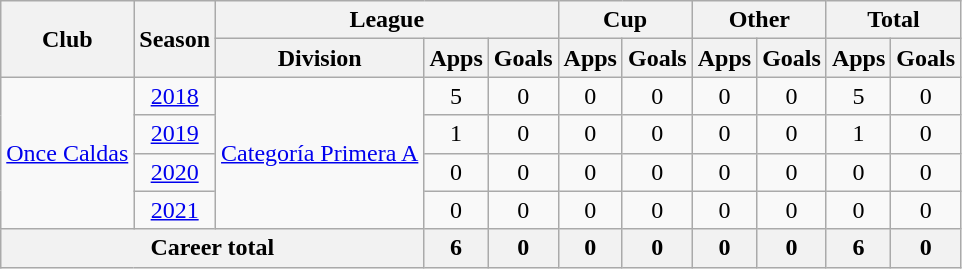<table class="wikitable" style="text-align: center">
<tr>
<th rowspan="2">Club</th>
<th rowspan="2">Season</th>
<th colspan="3">League</th>
<th colspan="2">Cup</th>
<th colspan="2">Other</th>
<th colspan="2">Total</th>
</tr>
<tr>
<th>Division</th>
<th>Apps</th>
<th>Goals</th>
<th>Apps</th>
<th>Goals</th>
<th>Apps</th>
<th>Goals</th>
<th>Apps</th>
<th>Goals</th>
</tr>
<tr>
<td rowspan="4"><a href='#'>Once Caldas</a></td>
<td><a href='#'>2018</a></td>
<td rowspan="4"><a href='#'>Categoría Primera A</a></td>
<td>5</td>
<td>0</td>
<td>0</td>
<td>0</td>
<td>0</td>
<td>0</td>
<td>5</td>
<td>0</td>
</tr>
<tr>
<td><a href='#'>2019</a></td>
<td>1</td>
<td>0</td>
<td>0</td>
<td>0</td>
<td>0</td>
<td>0</td>
<td>1</td>
<td>0</td>
</tr>
<tr>
<td><a href='#'>2020</a></td>
<td>0</td>
<td>0</td>
<td>0</td>
<td>0</td>
<td>0</td>
<td>0</td>
<td>0</td>
<td>0</td>
</tr>
<tr>
<td><a href='#'>2021</a></td>
<td>0</td>
<td>0</td>
<td>0</td>
<td>0</td>
<td>0</td>
<td>0</td>
<td>0</td>
<td>0</td>
</tr>
<tr>
<th colspan="3"><strong>Career total</strong></th>
<th>6</th>
<th>0</th>
<th>0</th>
<th>0</th>
<th>0</th>
<th>0</th>
<th>6</th>
<th>0</th>
</tr>
</table>
